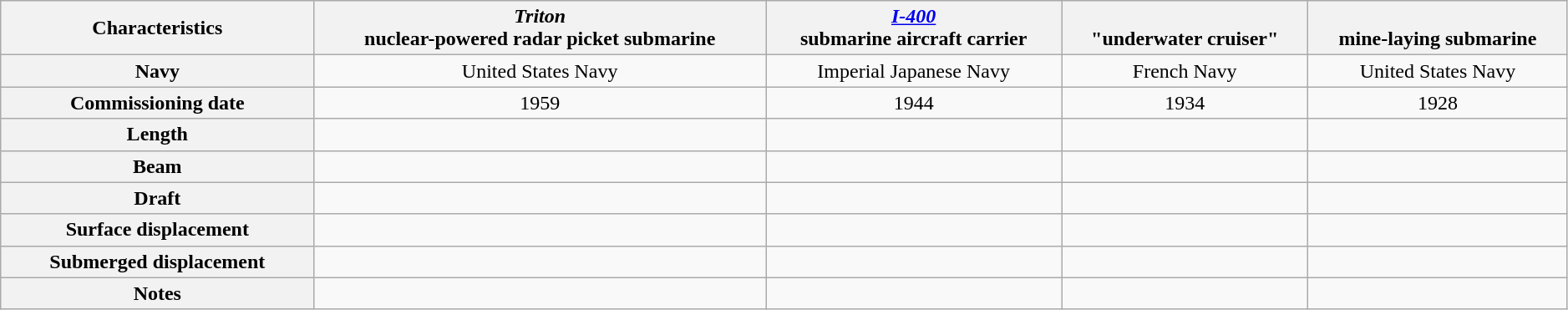<table class="wikitable" style="text-align:center; width:99%;">
<tr>
<th style="width:20%;">Characteristics</th>
<th style="text-align:center;"><em>Triton</em><br>nuclear-powered radar picket submarine</th>
<th style="text-align:center;"><a href='#'><em>I-400</em></a><br>submarine aircraft carrier</th>
<th style="text-align:center;"><br>"underwater cruiser"</th>
<th style="text-align:center;"><br>mine-laying submarine</th>
</tr>
<tr>
<th>Navy</th>
<td>United States Navy</td>
<td>Imperial Japanese Navy</td>
<td>French Navy</td>
<td>United States Navy</td>
</tr>
<tr>
<th>Commissioning date</th>
<td>1959</td>
<td>1944</td>
<td>1934</td>
<td>1928</td>
</tr>
<tr>
<th>Length</th>
<td></td>
<td></td>
<td></td>
<td></td>
</tr>
<tr>
<th>Beam</th>
<td></td>
<td></td>
<td></td>
<td></td>
</tr>
<tr>
<th>Draft</th>
<td></td>
<td></td>
<td></td>
<td></td>
</tr>
<tr>
<th>Surface displacement</th>
<td></td>
<td></td>
<td></td>
<td></td>
</tr>
<tr>
<th>Submerged displacement</th>
<td></td>
<td></td>
<td></td>
<td></td>
</tr>
<tr>
<th>Notes</th>
<td></td>
<td></td>
<td></td>
<td></td>
</tr>
</table>
